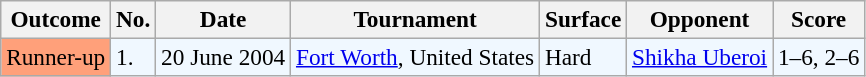<table class="sortable wikitable" style=font-size:97%>
<tr>
<th>Outcome</th>
<th>No.</th>
<th>Date</th>
<th>Tournament</th>
<th>Surface</th>
<th>Opponent</th>
<th>Score</th>
</tr>
<tr bgcolor="#f0f8ff">
<td bgcolor="FFA07A">Runner-up</td>
<td>1.</td>
<td>20 June 2004</td>
<td><a href='#'>Fort Worth</a>, United States</td>
<td>Hard</td>
<td> <a href='#'>Shikha Uberoi</a></td>
<td>1–6, 2–6</td>
</tr>
</table>
